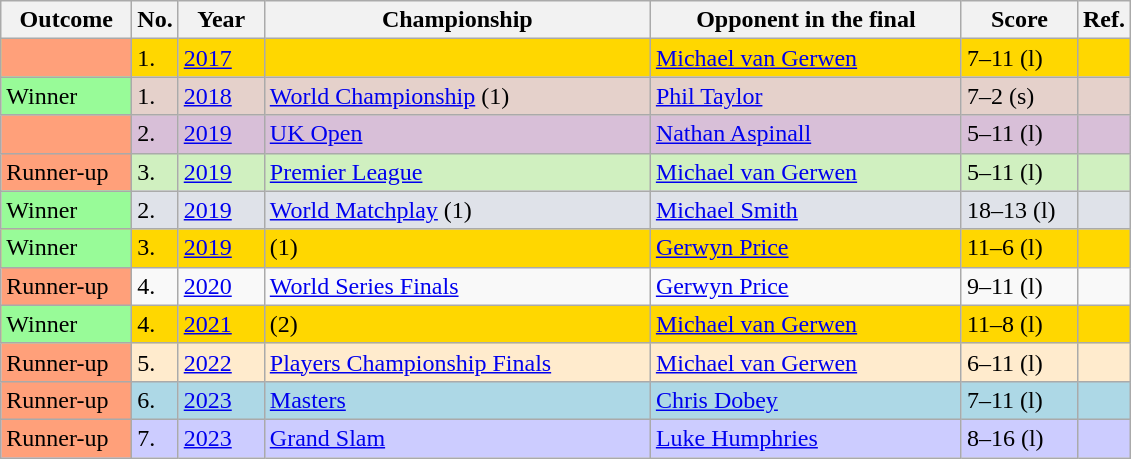<table class="sortable wikitable">
<tr>
<th width="80">Outcome</th>
<th width="20">No.</th>
<th width="50">Year</th>
<th style="width:250px;">Championship</th>
<th style="width:200px;">Opponent in the final</th>
<th width="70">Score</th>
<th width="20">Ref.</th>
</tr>
<tr style="background:gold;">
<td style="background:#ffa07a;"></td>
<td>1.</td>
<td><a href='#'>2017</a></td>
<td></td>
<td> <a href='#'>Michael van Gerwen</a></td>
<td>7–11 (l)</td>
<td></td>
</tr>
<tr style="background:#e5d1cb;">
<td style="background:#98FB98">Winner</td>
<td>1.</td>
<td><a href='#'>2018</a></td>
<td><a href='#'>World Championship</a> (1)</td>
<td> <a href='#'>Phil Taylor</a></td>
<td>7–2 (s)</td>
<td></td>
</tr>
<tr style="background:thistle">
<td style="background:#ffa07a;"></td>
<td>2.</td>
<td><a href='#'>2019</a></td>
<td><a href='#'>UK Open</a></td>
<td> <a href='#'>Nathan Aspinall</a></td>
<td>5–11 (l)</td>
<td></td>
</tr>
<tr style="background:#d0f0c0;">
<td style="background:#ffa07a;">Runner-up</td>
<td>3.</td>
<td><a href='#'>2019</a></td>
<td><a href='#'>Premier League</a></td>
<td> <a href='#'>Michael van Gerwen</a></td>
<td>5–11 (l)</td>
<td></td>
</tr>
<tr style="background:#dfe2e9;">
<td style="background:#98FB98">Winner</td>
<td>2.</td>
<td><a href='#'>2019</a></td>
<td><a href='#'>World Matchplay</a> (1)</td>
<td> <a href='#'>Michael Smith</a></td>
<td>18–13 (l)</td>
<td></td>
</tr>
<tr style="background:gold;">
<td style="background:#98FB98">Winner</td>
<td>3.</td>
<td><a href='#'>2019</a></td>
<td> (1)</td>
<td> <a href='#'>Gerwyn Price</a></td>
<td>11–6 (l)</td>
<td></td>
</tr>
<tr>
<td style="background:#ffa07a;">Runner-up</td>
<td>4.</td>
<td><a href='#'>2020</a></td>
<td><a href='#'>World Series Finals</a></td>
<td> <a href='#'>Gerwyn Price</a></td>
<td>9–11 (l)</td>
<td></td>
</tr>
<tr style="background:gold;">
<td style="background:#98FB98">Winner</td>
<td>4.</td>
<td><a href='#'>2021</a></td>
<td> (2)</td>
<td> <a href='#'>Michael van Gerwen</a></td>
<td>11–8 (l)</td>
<td></td>
</tr>
<tr style="background:#ffebcd;">
<td style="background:#ffa07a;">Runner-up</td>
<td>5.</td>
<td><a href='#'>2022</a></td>
<td><a href='#'>Players Championship Finals</a></td>
<td> <a href='#'>Michael van Gerwen</a></td>
<td>6–11 (l)</td>
<td></td>
</tr>
<tr style="background:lightblue;">
<td style="background:#ffa07a;">Runner-up</td>
<td>6.</td>
<td><a href='#'>2023</a></td>
<td><a href='#'>Masters</a></td>
<td> <a href='#'>Chris Dobey</a></td>
<td>7–11 (l)</td>
<td></td>
</tr>
<tr style="background:#ccf;">
<td style="background:#ffa07a;">Runner-up</td>
<td>7.</td>
<td><a href='#'>2023</a></td>
<td><a href='#'>Grand Slam</a></td>
<td> <a href='#'>Luke Humphries</a></td>
<td>8–16 (l)</td>
<td></td>
</tr>
</table>
